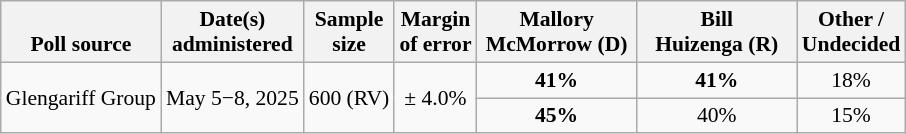<table class="wikitable" style="font-size:90%;text-align:center;">
<tr valign=bottom>
<th>Poll source</th>
<th>Date(s)<br>administered</th>
<th>Sample<br>size</th>
<th>Margin<br>of error</th>
<th style="width:100px;">Mallory<br>McMorrow (D)</th>
<th style="width:100px;">Bill<br>Huizenga (R)</th>
<th>Other /<br>Undecided</th>
</tr>
<tr>
<td style="text-align:left;" rowspan="2">Glengariff Group</td>
<td rowspan="2">May 5−8, 2025</td>
<td rowspan="2">600 (RV)</td>
<td rowspan="2">± 4.0%</td>
<td><strong>41%</strong></td>
<td><strong>41%</strong></td>
<td>18%</td>
</tr>
<tr>
<td><strong>45%</strong></td>
<td>40%</td>
<td>15%</td>
</tr>
</table>
